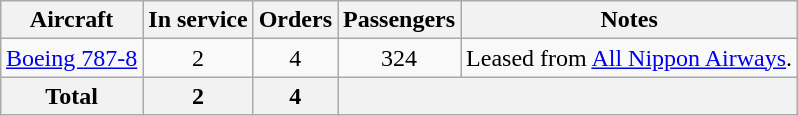<table class="wikitable" style="border-collapse:collapse;text-align:center;margin:auto;margin-left:auto;margin-right:auto;">
<tr>
<th>Aircraft</th>
<th>In service</th>
<th>Orders</th>
<th>Passengers</th>
<th>Notes</th>
</tr>
<tr>
<td><a href='#'>Boeing 787-8</a></td>
<td>2</td>
<td>4</td>
<td>324</td>
<td>Leased from <a href='#'>All Nippon Airways</a>.</td>
</tr>
<tr>
<th>Total</th>
<th>2</th>
<th>4</th>
<th colspan="2"></th>
</tr>
</table>
